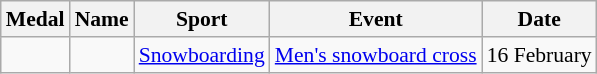<table class="wikitable sortable" style="font-size:90%">
<tr>
<th>Medal</th>
<th>Name</th>
<th>Sport</th>
<th>Event</th>
<th>Date</th>
</tr>
<tr>
<td></td>
<td></td>
<td><a href='#'>Snowboarding</a></td>
<td><a href='#'>Men's snowboard cross</a></td>
<td>16 February</td>
</tr>
</table>
